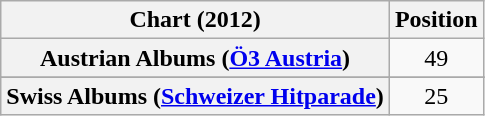<table class="wikitable sortable plainrowheaders" style="text-align:center">
<tr>
<th scope="col">Chart (2012)</th>
<th scope="col">Position</th>
</tr>
<tr>
<th scope="row">Austrian Albums (<a href='#'>Ö3 Austria</a>)</th>
<td>49</td>
</tr>
<tr>
</tr>
<tr>
<th scope="row">Swiss Albums (<a href='#'>Schweizer Hitparade</a>)</th>
<td>25</td>
</tr>
</table>
